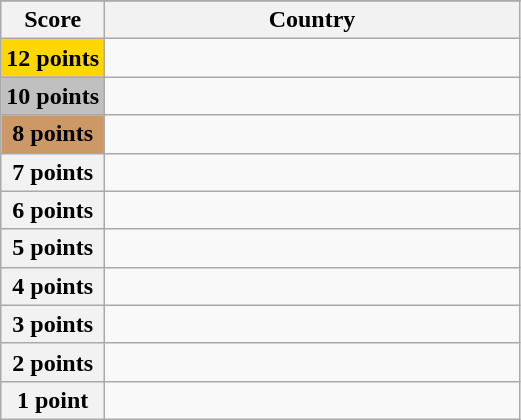<table class="wikitable">
<tr>
</tr>
<tr>
<th scope="col" width="20%">Score</th>
<th scope="col">Country</th>
</tr>
<tr>
<th scope="row" style="background:gold">12 points</th>
<td></td>
</tr>
<tr>
<th scope="row" style="background:silver">10 points</th>
<td></td>
</tr>
<tr>
<th scope="row" style="background:#CC9966">8 points</th>
<td></td>
</tr>
<tr>
<th scope="row">7 points</th>
<td></td>
</tr>
<tr>
<th scope="row">6 points</th>
<td></td>
</tr>
<tr>
<th scope="row">5 points</th>
<td></td>
</tr>
<tr>
<th scope="row">4 points</th>
<td></td>
</tr>
<tr>
<th scope="row">3 points</th>
<td></td>
</tr>
<tr>
<th scope="row">2 points</th>
<td></td>
</tr>
<tr>
<th scope="row">1 point</th>
<td></td>
</tr>
</table>
